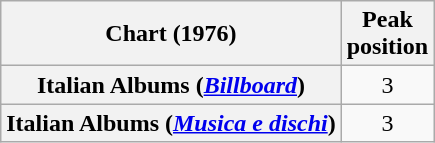<table class="wikitable plainrowheaders" style="text-align:center">
<tr>
<th scope="col">Chart (1976)</th>
<th scope="col">Peak<br>position</th>
</tr>
<tr>
<th scope="row">Italian Albums (<em><a href='#'>Billboard</a></em>)</th>
<td>3</td>
</tr>
<tr>
<th scope="row">Italian Albums (<em><a href='#'>Musica e dischi</a></em>)</th>
<td>3</td>
</tr>
</table>
